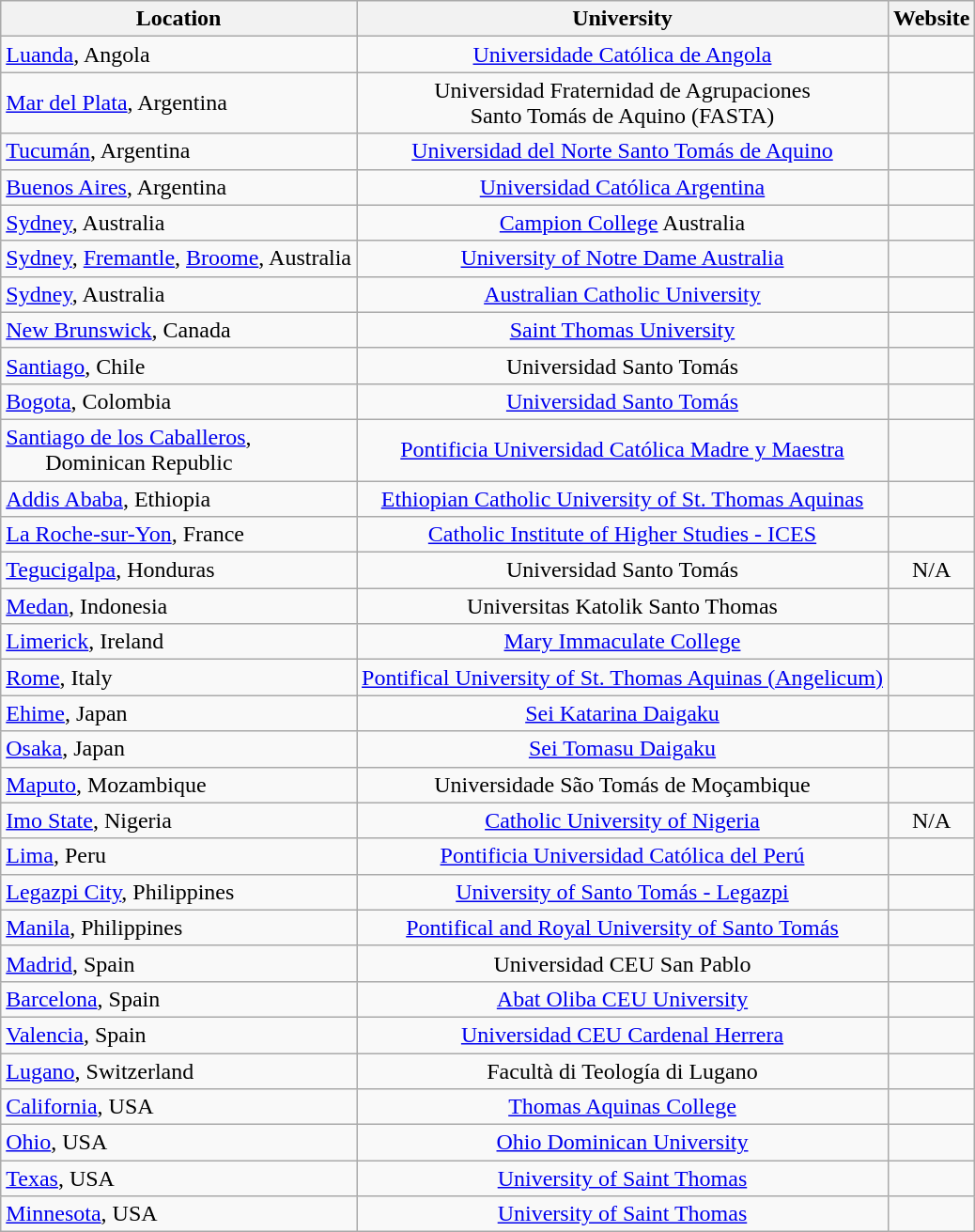<table class="wikitable" style="text-align:center;" border="1">
<tr>
<th><strong>Location</strong></th>
<th><strong>University</strong></th>
<th><strong>Website</strong></th>
</tr>
<tr>
<td align="left"> <a href='#'>Luanda</a>, Angola</td>
<td><a href='#'>Universidade Católica de Angola</a></td>
<td></td>
</tr>
<tr>
<td align="left"> <a href='#'>Mar del Plata</a>, Argentina</td>
<td>Universidad Fraternidad de Agrupaciones<br>Santo Tomás de Aquino (FASTA)</td>
<td></td>
</tr>
<tr>
<td align="left"> <a href='#'>Tucumán</a>, Argentina</td>
<td><a href='#'>Universidad del Norte Santo Tomás de Aquino</a></td>
<td></td>
</tr>
<tr>
<td align="left"> <a href='#'>Buenos Aires</a>, Argentina</td>
<td><a href='#'>Universidad Católica Argentina</a></td>
<td></td>
</tr>
<tr>
<td align="left"> <a href='#'>Sydney</a>, Australia</td>
<td><a href='#'>Campion College</a> Australia</td>
<td></td>
</tr>
<tr>
<td align="left"> <a href='#'>Sydney</a>, <a href='#'>Fremantle</a>, <a href='#'>Broome</a>, Australia</td>
<td><a href='#'>University of Notre Dame Australia</a></td>
<td></td>
</tr>
<tr>
<td align="left"> <a href='#'>Sydney</a>, Australia</td>
<td><a href='#'>Australian Catholic University</a></td>
<td></td>
</tr>
<tr>
<td align="left"> <a href='#'>New Brunswick</a>, Canada</td>
<td><a href='#'>Saint Thomas University</a></td>
<td></td>
</tr>
<tr>
<td align="left"> <a href='#'>Santiago</a>, Chile</td>
<td>Universidad Santo Tomás</td>
<td></td>
</tr>
<tr>
<td align="left"> <a href='#'>Bogota</a>, Colombia</td>
<td><a href='#'>Universidad Santo Tomás</a></td>
<td></td>
</tr>
<tr>
<td align="left"> <a href='#'>Santiago de los Caballeros</a>,<br>       Dominican Republic</td>
<td><a href='#'>Pontificia Universidad Católica Madre y Maestra</a></td>
<td></td>
</tr>
<tr>
<td align="left"> <a href='#'>Addis Ababa</a>, Ethiopia</td>
<td><a href='#'>Ethiopian Catholic University of St. Thomas Aquinas</a></td>
<td></td>
</tr>
<tr>
<td align="left"> <a href='#'>La Roche-sur-Yon</a>, France</td>
<td><a href='#'>Catholic Institute of Higher Studies - ICES</a></td>
<td></td>
</tr>
<tr>
<td align="left"> <a href='#'>Tegucigalpa</a>, Honduras</td>
<td>Universidad Santo Tomás</td>
<td>N/A</td>
</tr>
<tr>
<td align="left"> <a href='#'>Medan</a>, Indonesia</td>
<td>Universitas Katolik Santo Thomas</td>
<td></td>
</tr>
<tr>
<td align="left"> <a href='#'>Limerick</a>, Ireland</td>
<td><a href='#'>Mary Immaculate College</a></td>
<td></td>
</tr>
<tr>
<td align="left"> <a href='#'>Rome</a>, Italy</td>
<td><a href='#'>Pontifical University of St. Thomas Aquinas (Angelicum)</a></td>
<td></td>
</tr>
<tr>
<td align="left"> <a href='#'>Ehime</a>, Japan</td>
<td><a href='#'> Sei Katarina Daigaku</a></td>
<td></td>
</tr>
<tr>
<td align="left"> <a href='#'>Osaka</a>, Japan</td>
<td><a href='#'>Sei Tomasu Daigaku</a></td>
<td></td>
</tr>
<tr>
<td align="left"> <a href='#'>Maputo</a>, Mozambique</td>
<td>Universidade São Tomás de Moçambique</td>
<td></td>
</tr>
<tr>
<td align="left"> <a href='#'>Imo State</a>, Nigeria</td>
<td><a href='#'>Catholic University of Nigeria</a></td>
<td>N/A</td>
</tr>
<tr>
<td align="left"> <a href='#'>Lima</a>, Peru</td>
<td><a href='#'>Pontificia Universidad Católica del Perú</a></td>
<td></td>
</tr>
<tr>
<td align="left"> <a href='#'>Legazpi City</a>, Philippines</td>
<td><a href='#'>University of Santo Tomás - Legazpi</a></td>
<td></td>
</tr>
<tr>
<td align="left"> <a href='#'>Manila</a>, Philippines</td>
<td><a href='#'>Pontifical and Royal University of Santo Tomás</a></td>
<td></td>
</tr>
<tr>
<td align="left"> <a href='#'>Madrid</a>, Spain</td>
<td>Universidad CEU San Pablo</td>
<td></td>
</tr>
<tr>
<td align="left"> <a href='#'>Barcelona</a>, Spain</td>
<td><a href='#'>Abat Oliba CEU University</a></td>
<td></td>
</tr>
<tr>
<td align="left"> <a href='#'>Valencia</a>, Spain</td>
<td><a href='#'>Universidad CEU Cardenal Herrera</a></td>
<td></td>
</tr>
<tr>
<td align="left"> <a href='#'>Lugano</a>, Switzerland</td>
<td>Facultà di Teología di Lugano</td>
<td></td>
</tr>
<tr>
<td align="left"> <a href='#'>California</a>, USA</td>
<td><a href='#'>Thomas Aquinas College</a></td>
<td></td>
</tr>
<tr>
<td align="left"> <a href='#'>Ohio</a>, USA</td>
<td><a href='#'>Ohio Dominican University</a></td>
<td></td>
</tr>
<tr>
<td align="left"> <a href='#'>Texas</a>, USA</td>
<td><a href='#'>University of Saint Thomas</a></td>
<td></td>
</tr>
<tr>
<td align="left"> <a href='#'>Minnesota</a>, USA</td>
<td><a href='#'>University of Saint Thomas</a></td>
<td></td>
</tr>
</table>
